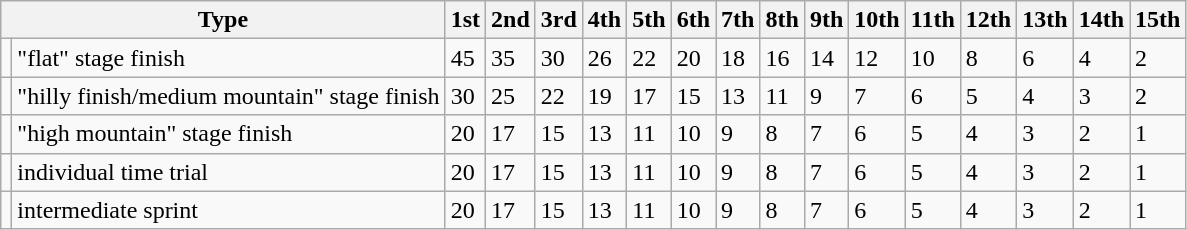<table class="wikitable">
<tr>
<th colspan=2>Type</th>
<th>1st</th>
<th>2nd</th>
<th>3rd</th>
<th>4th</th>
<th>5th</th>
<th>6th</th>
<th>7th</th>
<th>8th</th>
<th>9th</th>
<th>10th</th>
<th>11th</th>
<th>12th</th>
<th>13th</th>
<th>14th</th>
<th>15th</th>
</tr>
<tr>
<td></td>
<td>"flat" stage finish</td>
<td>45</td>
<td>35</td>
<td>30</td>
<td>26</td>
<td>22</td>
<td>20</td>
<td>18</td>
<td>16</td>
<td>14</td>
<td>12</td>
<td>10</td>
<td>8</td>
<td>6</td>
<td>4</td>
<td>2</td>
</tr>
<tr>
<td></td>
<td>"hilly finish/medium mountain" stage finish</td>
<td>30</td>
<td>25</td>
<td>22</td>
<td>19</td>
<td>17</td>
<td>15</td>
<td>13</td>
<td>11</td>
<td>9</td>
<td>7</td>
<td>6</td>
<td>5</td>
<td>4</td>
<td>3</td>
<td>2</td>
</tr>
<tr>
<td></td>
<td>"high mountain" stage finish</td>
<td>20</td>
<td>17</td>
<td>15</td>
<td>13</td>
<td>11</td>
<td>10</td>
<td>9</td>
<td>8</td>
<td>7</td>
<td>6</td>
<td>5</td>
<td>4</td>
<td>3</td>
<td>2</td>
<td>1</td>
</tr>
<tr>
<td></td>
<td>individual time trial</td>
<td>20</td>
<td>17</td>
<td>15</td>
<td>13</td>
<td>11</td>
<td>10</td>
<td>9</td>
<td>8</td>
<td>7</td>
<td>6</td>
<td>5</td>
<td>4</td>
<td>3</td>
<td>2</td>
<td>1</td>
</tr>
<tr>
<td></td>
<td>intermediate sprint</td>
<td>20</td>
<td>17</td>
<td>15</td>
<td>13</td>
<td>11</td>
<td>10</td>
<td>9</td>
<td>8</td>
<td>7</td>
<td>6</td>
<td>5</td>
<td>4</td>
<td>3</td>
<td>2</td>
<td>1</td>
</tr>
</table>
